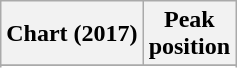<table class="wikitable sortable plainrowheaders" style="text-align:center">
<tr>
<th scope="col">Chart (2017)</th>
<th scope="col">Peak<br>position</th>
</tr>
<tr>
</tr>
<tr>
</tr>
<tr>
</tr>
</table>
